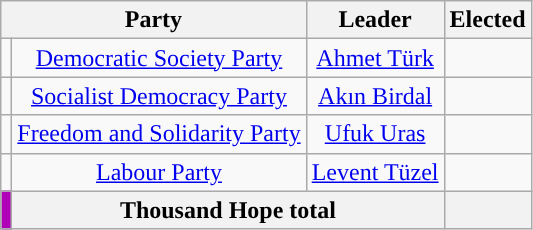<table class="wikitable sortable" style="text-align:center;">
<tr>
<th colspan="2">Party</th>
<th>Leader</th>
<th>Elected</th>
</tr>
<tr>
<td style="background:"></td>
<td><a href='#'>Democratic Society Party</a></td>
<td><a href='#'>Ahmet Türk</a></td>
<td></td>
</tr>
<tr>
<td style="background:"></td>
<td><a href='#'>Socialist Democracy Party</a></td>
<td><a href='#'>Akın Birdal</a></td>
<td></td>
</tr>
<tr>
<td style="background:"></td>
<td><a href='#'>Freedom and Solidarity Party</a></td>
<td><a href='#'>Ufuk Uras</a></td>
<td></td>
</tr>
<tr>
<td style="background:"></td>
<td><a href='#'>Labour Party</a></td>
<td><a href='#'>Levent Tüzel</a></td>
<td></td>
</tr>
<tr>
<th style="background:#B000B8;"></th>
<th colspan="2"><strong>Thousand Hope total</strong></th>
<th></th>
</tr>
</table>
